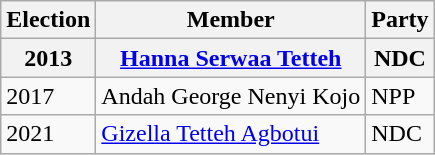<table class="wikitable">
<tr>
<th>Election</th>
<th>Member</th>
<th>Party</th>
</tr>
<tr>
<th>2013</th>
<th><a href='#'>Hanna Serwaa Tetteh</a></th>
<th>NDC</th>
</tr>
<tr>
<td>2017</td>
<td>Andah George Nenyi Kojo</td>
<td>NPP</td>
</tr>
<tr>
<td>2021</td>
<td><a href='#'>Gizella Tetteh Agbotui</a></td>
<td>NDC</td>
</tr>
</table>
